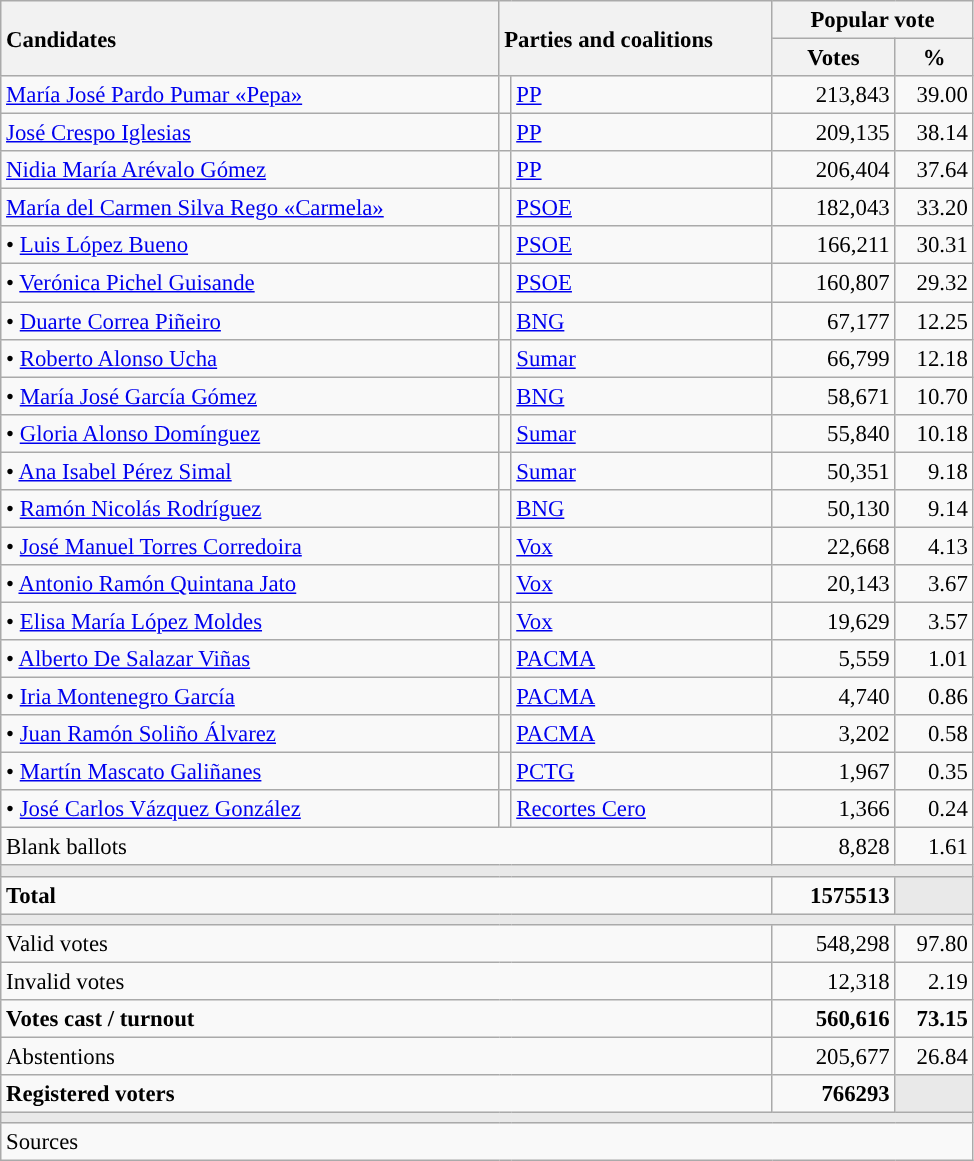<table class="wikitable" style="text-align:right; font-size:95%;">
<tr>
<th style="text-align:left;" rowspan="2" width="325">Candidates</th>
<th style="text-align:left;" rowspan="2" colspan="2" width="175">Parties and coalitions</th>
<th colspan="2">Popular vote</th>
</tr>
<tr>
<th width="75">Votes</th>
<th width="45">%</th>
</tr>
<tr>
<td align="left"> <a href='#'>María José Pardo Pumar «Pepa»</a></td>
<td width="1" style="color:inherit;background:"></td>
<td align="left"><a href='#'>PP</a></td>
<td>213,843</td>
<td>39.00</td>
</tr>
<tr>
<td align="left"> <a href='#'>José Crespo Iglesias</a></td>
<td width="1" style="color:inherit;background:"></td>
<td align="left"><a href='#'>PP</a></td>
<td>209,135</td>
<td>38.14</td>
</tr>
<tr>
<td align="left"> <a href='#'>Nidia María Arévalo Gómez</a></td>
<td width="1" style="color:inherit;background:"></td>
<td align="left"><a href='#'>PP</a></td>
<td>206,404</td>
<td>37.64</td>
</tr>
<tr>
<td align="left"> <a href='#'>María del Carmen Silva Rego «Carmela»</a></td>
<td width="1" style="color:inherit;background:"></td>
<td align="left"><a href='#'>PSOE</a></td>
<td>182,043</td>
<td>33.20</td>
</tr>
<tr>
<td align="left">• <a href='#'>Luis López Bueno</a></td>
<td width="1" style="color:inherit;background:"></td>
<td align="left"><a href='#'>PSOE</a></td>
<td>166,211</td>
<td>30.31</td>
</tr>
<tr>
<td align="left">• <a href='#'>Verónica Pichel Guisande</a></td>
<td width="1" style="color:inherit;background:"></td>
<td align="left"><a href='#'>PSOE</a></td>
<td>160,807</td>
<td>29.32</td>
</tr>
<tr>
<td align="left">• <a href='#'>Duarte Correa Piñeiro</a></td>
<td width="1" style="color:inherit;background:"></td>
<td align="left"><a href='#'>BNG</a></td>
<td>67,177</td>
<td>12.25</td>
</tr>
<tr>
<td align="left">• <a href='#'>Roberto Alonso Ucha</a></td>
<td width="1" style="color:inherit;background:"></td>
<td align="left"><a href='#'>Sumar</a></td>
<td>66,799</td>
<td>12.18</td>
</tr>
<tr>
<td align="left">• <a href='#'>María José García Gómez</a></td>
<td width="1" style="color:inherit;background:"></td>
<td align="left"><a href='#'>BNG</a></td>
<td>58,671</td>
<td>10.70</td>
</tr>
<tr>
<td align="left">• <a href='#'>Gloria Alonso Domínguez</a></td>
<td width="1" style="color:inherit;background:"></td>
<td align="left"><a href='#'>Sumar</a></td>
<td>55,840</td>
<td>10.18</td>
</tr>
<tr>
<td align="left">• <a href='#'>Ana Isabel Pérez Simal</a></td>
<td width="1" style="color:inherit;background:"></td>
<td align="left"><a href='#'>Sumar</a></td>
<td>50,351</td>
<td>9.18</td>
</tr>
<tr>
<td align="left">• <a href='#'>Ramón Nicolás Rodríguez</a></td>
<td width="1" style="color:inherit;background:"></td>
<td align="left"><a href='#'>BNG</a></td>
<td>50,130</td>
<td>9.14</td>
</tr>
<tr>
<td align="left">• <a href='#'>José Manuel Torres Corredoira</a></td>
<td width="1" style="color:inherit;background:"></td>
<td align="left"><a href='#'>Vox</a></td>
<td>22,668</td>
<td>4.13</td>
</tr>
<tr>
<td align="left">• <a href='#'>Antonio Ramón Quintana Jato</a></td>
<td width="1" style="color:inherit;background:"></td>
<td align="left"><a href='#'>Vox</a></td>
<td>20,143</td>
<td>3.67</td>
</tr>
<tr>
<td align="left">• <a href='#'>Elisa María López Moldes</a></td>
<td width="1" style="color:inherit;background:"></td>
<td align="left"><a href='#'>Vox</a></td>
<td>19,629</td>
<td>3.57</td>
</tr>
<tr>
<td align="left">• <a href='#'>Alberto De Salazar Viñas</a></td>
<td width="1" style="color:inherit;background:"></td>
<td align="left"><a href='#'>PACMA</a></td>
<td>5,559</td>
<td>1.01</td>
</tr>
<tr>
<td align="left">• <a href='#'>Iria Montenegro García</a></td>
<td width="1" style="color:inherit;background:"></td>
<td align="left"><a href='#'>PACMA</a></td>
<td>4,740</td>
<td>0.86</td>
</tr>
<tr>
<td align="left">• <a href='#'>Juan Ramón Soliño Álvarez</a></td>
<td width="1" style="color:inherit;background:"></td>
<td align="left"><a href='#'>PACMA</a></td>
<td>3,202</td>
<td>0.58</td>
</tr>
<tr>
<td align="left">• <a href='#'>Martín Mascato Galiñanes</a></td>
<td width="1" style="color:inherit;background:"></td>
<td align="left"><a href='#'>PCTG</a></td>
<td>1,967</td>
<td>0.35</td>
</tr>
<tr>
<td align="left">• <a href='#'>José Carlos Vázquez González</a></td>
<td width="1" style="color:inherit;background:"></td>
<td align="left"><a href='#'>Recortes Cero</a></td>
<td>1,366</td>
<td>0.24</td>
</tr>
<tr>
<td align="left" colspan="3">Blank ballots</td>
<td>8,828</td>
<td>1.61</td>
</tr>
<tr>
<td colspan="5" bgcolor="#E9E9E9"></td>
</tr>
<tr style="font-weight:bold;">
<td align="left" colspan="3">Total</td>
<td>1575513</td>
<td bgcolor="#E9E9E9"></td>
</tr>
<tr>
<td colspan="5" bgcolor="#E9E9E9"></td>
</tr>
<tr>
<td align="left" colspan="3">Valid votes</td>
<td>548,298</td>
<td>97.80</td>
</tr>
<tr>
<td align="left" colspan="3">Invalid votes</td>
<td>12,318</td>
<td>2.19</td>
</tr>
<tr style="font-weight:bold;">
<td align="left" colspan="3">Votes cast / turnout</td>
<td>560,616</td>
<td>73.15</td>
</tr>
<tr>
<td align="left" colspan="3">Abstentions</td>
<td>205,677</td>
<td>26.84</td>
</tr>
<tr style="font-weight:bold;">
<td align="left" colspan="3">Registered voters</td>
<td>766293</td>
<td bgcolor="#E9E9E9"></td>
</tr>
<tr>
<td colspan="5" bgcolor="#E9E9E9"></td>
</tr>
<tr>
<td align="left" colspan="5">Sources</td>
</tr>
</table>
